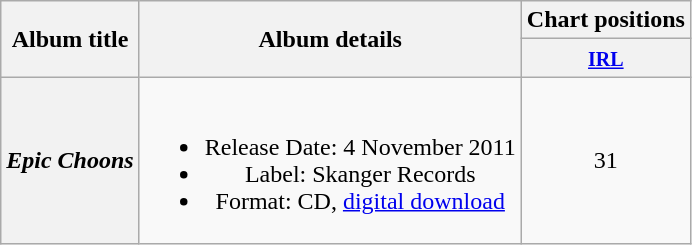<table class="wikitable plainrowheaders" style="text-align:center;">
<tr>
<th scope="col" rowspan="2">Album title</th>
<th scope="col" rowspan="2">Album details</th>
<th scope="col">Chart positions</th>
</tr>
<tr>
<th style="text-align:center;"><small><a href='#'>IRL</a></small><br></th>
</tr>
<tr>
<th scope="row"><strong><em>Epic Choons</em></strong></th>
<td><br><ul><li>Release Date: 4 November 2011</li><li>Label: Skanger Records</li><li>Format: CD, <a href='#'>digital download</a></li></ul></td>
<td>31</td>
</tr>
</table>
